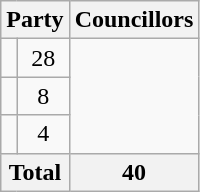<table class="wikitable">
<tr>
<th colspan=2>Party</th>
<th>Councillors</th>
</tr>
<tr>
<td></td>
<td align=center>28</td>
</tr>
<tr>
<td></td>
<td align=center>8</td>
</tr>
<tr>
<td></td>
<td align=center>4</td>
</tr>
<tr>
<th colspan=2>Total</th>
<th align=center>40</th>
</tr>
</table>
